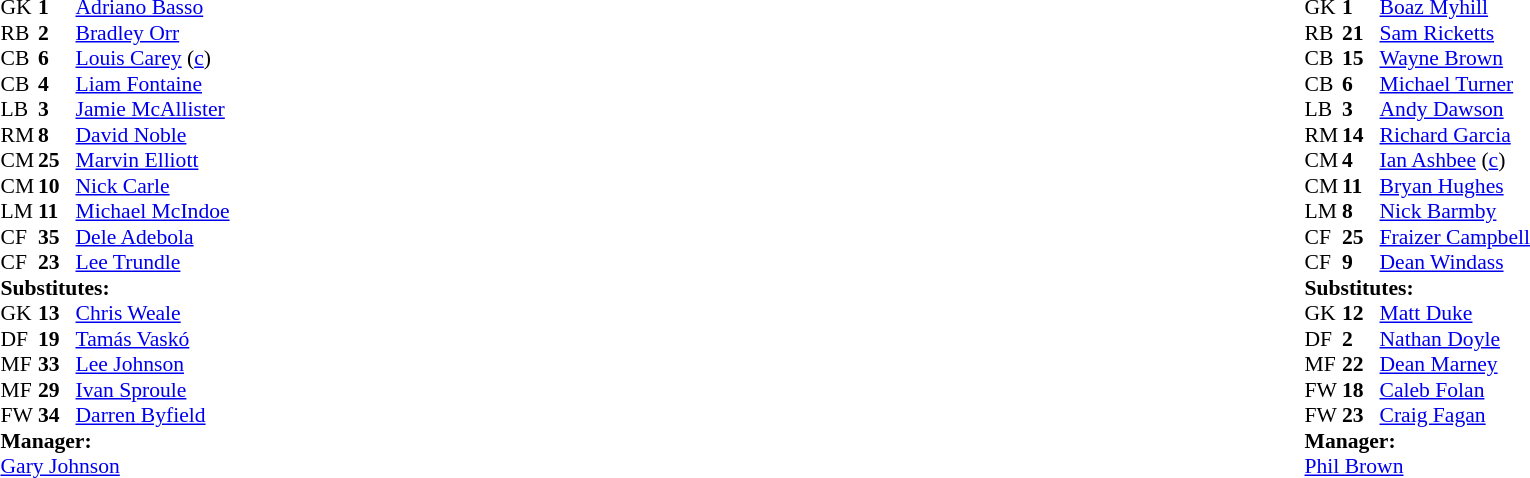<table style="width:100%;">
<tr>
<td style="vertical-align:top; width:50%;"><br><table style="font-size: 90%" cellspacing="0" cellpadding="0">
<tr>
<td colspan="4"></td>
</tr>
<tr>
<th width="25"></th>
<th width="25"></th>
</tr>
<tr>
<td>GK</td>
<td><strong>1</strong></td>
<td> <a href='#'>Adriano Basso</a></td>
</tr>
<tr>
<td>RB</td>
<td><strong>2</strong></td>
<td> <a href='#'>Bradley Orr</a></td>
<td></td>
<td></td>
</tr>
<tr>
<td>CB</td>
<td><strong>6</strong></td>
<td> <a href='#'>Louis Carey</a> (<a href='#'>c</a>)</td>
</tr>
<tr>
<td>CB</td>
<td><strong>4</strong></td>
<td> <a href='#'>Liam Fontaine</a></td>
</tr>
<tr>
<td>LB</td>
<td><strong>3</strong></td>
<td> <a href='#'>Jamie McAllister</a></td>
</tr>
<tr>
<td>RM</td>
<td><strong>8</strong></td>
<td> <a href='#'>David Noble</a></td>
<td></td>
<td></td>
</tr>
<tr>
<td>CM</td>
<td><strong>25</strong></td>
<td> <a href='#'>Marvin Elliott</a></td>
</tr>
<tr>
<td>CM</td>
<td><strong>10</strong></td>
<td> <a href='#'>Nick Carle</a></td>
<td></td>
<td></td>
</tr>
<tr>
<td>LM</td>
<td><strong>11</strong></td>
<td> <a href='#'>Michael McIndoe</a></td>
</tr>
<tr>
<td>CF</td>
<td><strong>35</strong></td>
<td> <a href='#'>Dele Adebola</a></td>
</tr>
<tr>
<td>CF</td>
<td><strong>23</strong></td>
<td> <a href='#'>Lee Trundle</a></td>
</tr>
<tr>
<td colspan=4><strong>Substitutes:</strong></td>
</tr>
<tr>
<td>GK</td>
<td><strong>13</strong></td>
<td> <a href='#'>Chris Weale</a></td>
</tr>
<tr>
<td>DF</td>
<td><strong>19</strong></td>
<td> <a href='#'>Tamás Vaskó</a></td>
</tr>
<tr>
<td>MF</td>
<td><strong>33</strong></td>
<td> <a href='#'>Lee Johnson</a></td>
<td></td>
<td></td>
</tr>
<tr>
<td>MF</td>
<td><strong>29</strong></td>
<td> <a href='#'>Ivan Sproule</a></td>
<td></td>
<td></td>
</tr>
<tr>
<td>FW</td>
<td><strong>34</strong></td>
<td> <a href='#'>Darren Byfield</a></td>
<td></td>
<td></td>
</tr>
<tr>
<td colspan=4><strong>Manager:</strong></td>
</tr>
<tr>
<td colspan="4"> <a href='#'>Gary Johnson</a></td>
</tr>
</table>
</td>
<td style="vertical-align:top; width:50%;"><br><table cellspacing="0" cellpadding="0" style="font-size:90%; margin:auto;">
<tr>
<td colspan="4"></td>
</tr>
<tr>
<th width="25"></th>
<th width="25"></th>
</tr>
<tr>
<td>GK</td>
<td><strong>1</strong></td>
<td> <a href='#'>Boaz Myhill</a></td>
</tr>
<tr>
<td>RB</td>
<td><strong>21</strong></td>
<td> <a href='#'>Sam Ricketts</a></td>
</tr>
<tr>
<td>CB</td>
<td><strong>15</strong></td>
<td> <a href='#'>Wayne Brown</a></td>
</tr>
<tr>
<td>CB</td>
<td><strong>6</strong></td>
<td> <a href='#'>Michael Turner</a></td>
</tr>
<tr>
<td>LB</td>
<td><strong>3</strong></td>
<td> <a href='#'>Andy Dawson</a></td>
</tr>
<tr>
<td>RM</td>
<td><strong>14</strong></td>
<td> <a href='#'>Richard Garcia</a></td>
</tr>
<tr>
<td>CM</td>
<td><strong>4</strong></td>
<td> <a href='#'>Ian Ashbee</a> (<a href='#'>c</a>)</td>
</tr>
<tr>
<td>CM</td>
<td><strong>11</strong></td>
<td> <a href='#'>Bryan Hughes</a></td>
</tr>
<tr>
<td>LM</td>
<td><strong>8</strong></td>
<td> <a href='#'>Nick Barmby</a></td>
<td></td>
<td></td>
</tr>
<tr>
<td>CF</td>
<td><strong>25</strong></td>
<td> <a href='#'>Fraizer Campbell</a></td>
<td></td>
<td></td>
</tr>
<tr>
<td>CF</td>
<td><strong>9</strong></td>
<td> <a href='#'>Dean Windass</a></td>
<td></td>
<td></td>
</tr>
<tr>
<td colspan=4><strong>Substitutes:</strong></td>
</tr>
<tr>
<td>GK</td>
<td><strong>12</strong></td>
<td> <a href='#'>Matt Duke</a></td>
</tr>
<tr>
<td>DF</td>
<td><strong>2</strong></td>
<td> <a href='#'>Nathan Doyle</a></td>
</tr>
<tr>
<td>MF</td>
<td><strong>22</strong></td>
<td> <a href='#'>Dean Marney</a></td>
<td></td>
<td></td>
</tr>
<tr>
<td>FW</td>
<td><strong>18</strong></td>
<td> <a href='#'>Caleb Folan</a></td>
<td></td>
<td></td>
</tr>
<tr>
<td>FW</td>
<td><strong>23</strong></td>
<td> <a href='#'>Craig Fagan</a></td>
<td></td>
<td></td>
</tr>
<tr>
<td colspan=4><strong>Manager:</strong></td>
</tr>
<tr>
<td colspan="4"> <a href='#'>Phil Brown</a></td>
</tr>
</table>
</td>
</tr>
</table>
